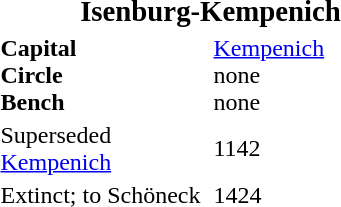<table align="right" class="toccolours">
<tr>
<td colspan=2 align="center"><big><strong>Isenburg-Kempenich</strong></big></td>
</tr>
<tr>
<td width=138px><strong>Capital<br>Circle<br>Bench</strong></td>
<td width=138px><a href='#'>Kempenich</a><br>none<br>none</td>
</tr>
<tr>
<td>Superseded <a href='#'>Kempenich</a></td>
<td>1142</td>
</tr>
<tr>
<td>Extinct; to Schöneck</td>
<td>1424</td>
</tr>
<tr>
</tr>
</table>
